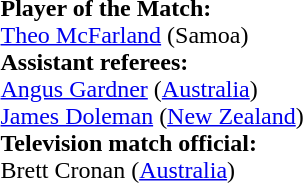<table style="width:100%">
<tr>
<td><br><strong>Player of the Match:</strong>
<br><a href='#'>Theo McFarland</a> (Samoa)<br><strong>Assistant referees:</strong>
<br><a href='#'>Angus Gardner</a> (<a href='#'>Australia</a>)
<br><a href='#'>James Doleman</a> (<a href='#'>New Zealand</a>)
<br><strong>Television match official:</strong>
<br>Brett Cronan (<a href='#'>Australia</a>)</td>
</tr>
</table>
